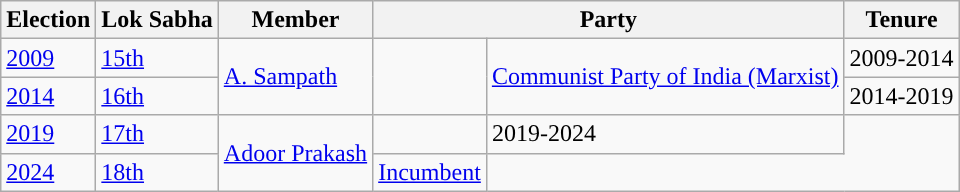<table class="wikitable">
<tr>
<th>Election</th>
<th>Lok Sabha</th>
<th>Member</th>
<th colspan="2">Party</th>
<th>Tenure</th>
</tr>
<tr>
<td><a href='#'>2009</a></td>
<td><a href='#'>15th</a></td>
<td rowspan="2"><a href='#'>A. Sampath</a></td>
<td rowspan="2" style="background-color: "></td>
<td rowspan="2"><a href='#'>Communist Party of India (Marxist)</a></td>
<td>2009-2014</td>
</tr>
<tr>
<td><a href='#'>2014</a></td>
<td><a href='#'>16th</a></td>
<td>2014-2019</td>
</tr>
<tr>
<td><a href='#'>2019</a></td>
<td><a href='#'>17th</a></td>
<td rowspan="2"><a href='#'>Adoor Prakash</a></td>
<td></td>
<td>2019-2024</td>
</tr>
<tr>
<td><a href='#'>2024</a></td>
<td><a href='#'>18th</a></td>
<td><a href='#'>Incumbent</a></td>
</tr>
</table>
